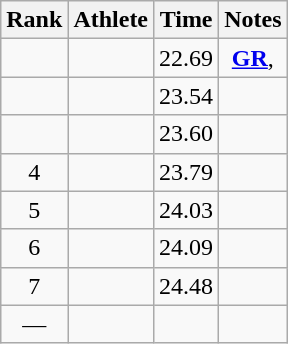<table class="wikitable sortable" style="text-align:center">
<tr>
<th>Rank</th>
<th>Athlete</th>
<th>Time</th>
<th>Notes</th>
</tr>
<tr>
<td></td>
<td align=left></td>
<td>22.69</td>
<td><strong><a href='#'>GR</a></strong>, </td>
</tr>
<tr>
<td></td>
<td align=left></td>
<td>23.54</td>
<td></td>
</tr>
<tr>
<td></td>
<td align=left></td>
<td>23.60</td>
<td></td>
</tr>
<tr>
<td>4</td>
<td align=left></td>
<td>23.79</td>
<td></td>
</tr>
<tr>
<td>5</td>
<td align=left></td>
<td>24.03</td>
<td></td>
</tr>
<tr>
<td>6</td>
<td align=left></td>
<td>24.09</td>
<td></td>
</tr>
<tr>
<td>7</td>
<td align=left></td>
<td>24.48</td>
<td></td>
</tr>
<tr>
<td>—</td>
<td align=left></td>
<td></td>
<td></td>
</tr>
</table>
